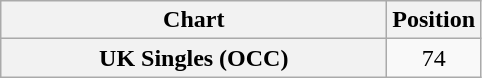<table class="wikitable plainrowheaders">
<tr>
<th scope="col" width=250>Chart</th>
<th>Position</th>
</tr>
<tr>
<th scope="row">UK Singles (OCC)</th>
<td align="center">74</td>
</tr>
</table>
